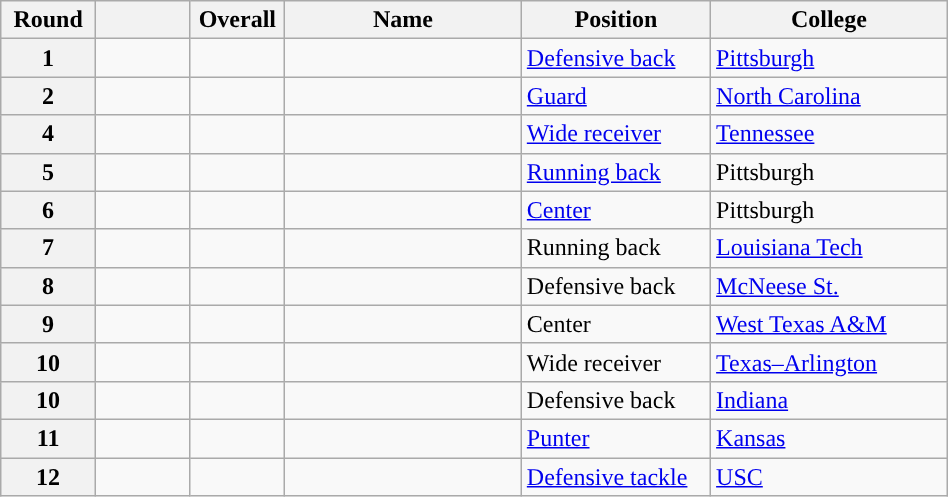<table class="wikitable sortable" style="width: 50%;">
<tr>
<th scope="col" style="width: 10%;">Round</th>
<th scope="col" style="width: 10%;"></th>
<th scope="col" style="width: 10%;">Overall</th>
<th scope="col" style="width: 25%;">Name</th>
<th scope="col" style="width: 20%;">Position</th>
<th scope="col" style="width: 25%;">College</th>
</tr>
<tr>
<th scope="row">1</th>
<td></td>
<td></td>
<td></td>
<td><a href='#'>Defensive back</a></td>
<td><a href='#'>Pittsburgh</a></td>
</tr>
<tr>
<th scope="row">2</th>
<td></td>
<td></td>
<td></td>
<td><a href='#'>Guard</a></td>
<td><a href='#'>North Carolina</a></td>
</tr>
<tr>
<th scope="row">4</th>
<td></td>
<td></td>
<td></td>
<td><a href='#'>Wide receiver</a></td>
<td><a href='#'>Tennessee</a></td>
</tr>
<tr>
<th scope="row">5</th>
<td></td>
<td></td>
<td></td>
<td><a href='#'>Running back</a></td>
<td>Pittsburgh</td>
</tr>
<tr>
<th scope="row">6</th>
<td></td>
<td></td>
<td></td>
<td><a href='#'>Center</a></td>
<td>Pittsburgh</td>
</tr>
<tr>
<th scope="row">7</th>
<td></td>
<td></td>
<td></td>
<td>Running back</td>
<td><a href='#'>Louisiana Tech</a></td>
</tr>
<tr>
<th scope="row">8</th>
<td></td>
<td></td>
<td></td>
<td>Defensive back</td>
<td><a href='#'>McNeese St.</a></td>
</tr>
<tr>
<th scope="row">9</th>
<td></td>
<td></td>
<td></td>
<td>Center</td>
<td><a href='#'>West Texas A&M</a></td>
</tr>
<tr>
<th scope="row">10</th>
<td></td>
<td></td>
<td></td>
<td>Wide receiver</td>
<td><a href='#'>Texas–Arlington</a></td>
</tr>
<tr>
<th scope="row">10</th>
<td></td>
<td></td>
<td></td>
<td>Defensive back</td>
<td><a href='#'>Indiana</a></td>
</tr>
<tr>
<th scope="row">11</th>
<td></td>
<td></td>
<td></td>
<td><a href='#'>Punter</a></td>
<td><a href='#'>Kansas</a></td>
</tr>
<tr>
<th scope="row">12</th>
<td></td>
<td></td>
<td></td>
<td><a href='#'>Defensive tackle</a></td>
<td><a href='#'>USC</a></td>
</tr>
</table>
